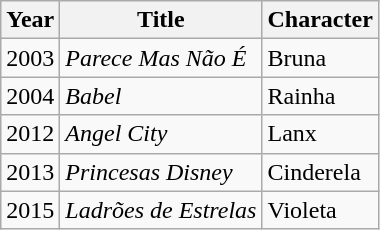<table class="wikitable">
<tr>
<th>Year</th>
<th>Title</th>
<th>Character</th>
</tr>
<tr>
<td>2003</td>
<td><em>Parece Mas Não É</em></td>
<td>Bruna</td>
</tr>
<tr>
<td>2004</td>
<td><em>Babel</em></td>
<td>Rainha</td>
</tr>
<tr>
<td>2012</td>
<td><em>Angel City</em></td>
<td>Lanx</td>
</tr>
<tr>
<td>2013</td>
<td><em>Princesas Disney</em></td>
<td>Cinderela</td>
</tr>
<tr>
<td>2015</td>
<td><em>Ladrões de Estrelas</em></td>
<td>Violeta</td>
</tr>
</table>
